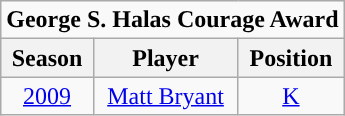<table class="wikitable" style="text-align:center">
<tr>
<td colspan="3"><strong>George S. Halas Courage Award</strong></td>
</tr>
<tr>
<th>Season</th>
<th>Player</th>
<th>Position</th>
</tr>
<tr>
<td><a href='#'>2009</a></td>
<td><a href='#'>Matt Bryant</a></td>
<td><a href='#'>K</a></td>
</tr>
</table>
